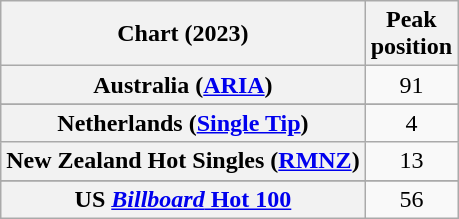<table class="wikitable sortable plainrowheaders" style="text-align:center">
<tr>
<th scope="col">Chart (2023)</th>
<th scope="col">Peak<br>position</th>
</tr>
<tr>
<th scope="row">Australia (<a href='#'>ARIA</a>)</th>
<td>91</td>
</tr>
<tr>
</tr>
<tr>
</tr>
<tr>
</tr>
<tr>
<th scope="row">Netherlands (<a href='#'>Single Tip</a>)</th>
<td>4</td>
</tr>
<tr>
<th scope="row">New Zealand Hot Singles (<a href='#'>RMNZ</a>)</th>
<td>13</td>
</tr>
<tr>
</tr>
<tr>
</tr>
<tr>
<th scope="row">US <a href='#'><em>Billboard</em> Hot 100</a></th>
<td>56</td>
</tr>
</table>
